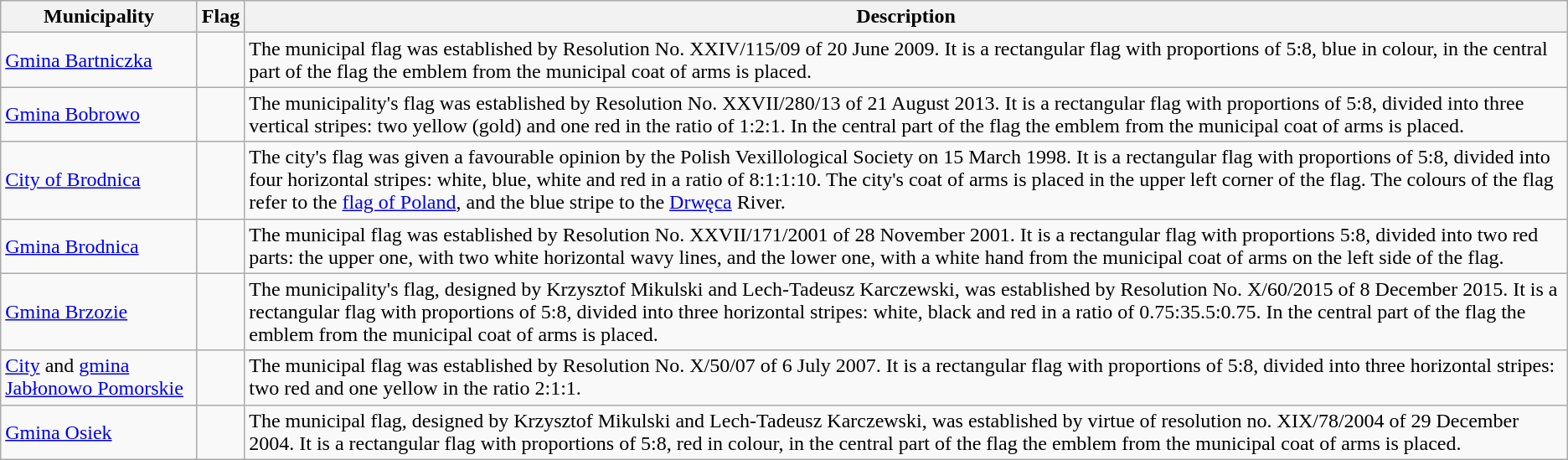<table class="wikitable" style="text-align: left">
<tr>
<th>Municipality</th>
<th>Flag</th>
<th>Description</th>
</tr>
<tr>
<td><a href='#'>Gmina Bartniczka</a></td>
<td></td>
<td>The municipal flag was established by Resolution No. XXIV/115/09 of 20 June 2009. It is a rectangular flag with proportions of 5:8, blue in colour, in the central part of the flag the emblem from the municipal coat of arms is placed.</td>
</tr>
<tr>
<td><a href='#'>Gmina Bobrowo</a></td>
<td></td>
<td>The municipality's flag was established by Resolution No. XXVII/280/13 of 21 August 2013. It is a rectangular flag with proportions of 5:8, divided into three vertical stripes: two yellow (gold) and one red in the ratio of 1:2:1. In the central part of the flag the emblem from the municipal coat of arms is placed.</td>
</tr>
<tr>
<td><a href='#'>City of Brodnica</a></td>
<td></td>
<td>The city's flag was given a favourable opinion by the Polish Vexillological Society on 15 March 1998. It is a rectangular flag with proportions of 5:8, divided into four horizontal stripes: white, blue, white and red in a ratio of 8:1:1:10. The city's coat of arms is placed in the upper left corner of the flag. The colours of the flag refer to the <a href='#'>flag of Poland</a>, and the blue stripe to the <a href='#'>Drwęca</a> River.</td>
</tr>
<tr>
<td><a href='#'>Gmina Brodnica</a></td>
<td></td>
<td>The municipal flag was established by Resolution No. XXVII/171/2001 of 28 November 2001. It is a rectangular flag with proportions 5:8, divided into two red parts: the upper one, with two white horizontal wavy lines, and the lower one, with a white hand from the municipal coat of arms on the left side of the flag.</td>
</tr>
<tr>
<td><a href='#'>Gmina Brzozie</a></td>
<td></td>
<td>The municipality's flag, designed by Krzysztof Mikulski and Lech-Tadeusz Karczewski, was established by Resolution No. X/60/2015 of 8 December 2015. It is a rectangular flag with proportions of 5:8, divided into three horizontal stripes: white, black and red in a ratio of 0.75:35.5:0.75. In the central part of the flag the emblem from the municipal coat of arms is placed.</td>
</tr>
<tr>
<td><a href='#'>City</a> and <a href='#'>gmina Jabłonowo Pomorskie</a></td>
<td></td>
<td>The municipal flag was established by Resolution No. X/50/07 of 6 July 2007. It is a rectangular flag with proportions of 5:8, divided into three horizontal stripes: two red and one yellow in the ratio 2:1:1.</td>
</tr>
<tr>
<td><a href='#'>Gmina Osiek</a></td>
<td></td>
<td>The municipal flag, designed by Krzysztof Mikulski and Lech-Tadeusz Karczewski, was established by virtue of resolution no. XIX/78/2004 of 29 December 2004. It is a rectangular flag with proportions of 5:8, red in colour, in the central part of the flag the emblem from the municipal coat of arms is placed.</td>
</tr>
</table>
